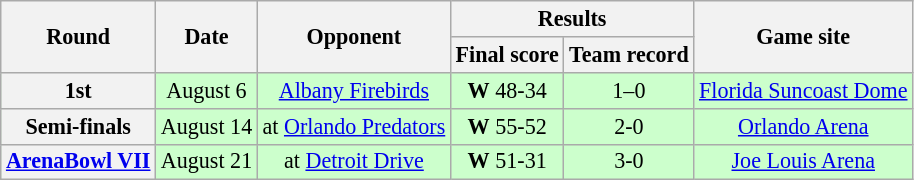<table class="wikitable" style="font-size: 92%;" "align=center">
<tr>
<th rowspan="2">Round</th>
<th rowspan="2">Date</th>
<th rowspan="2">Opponent</th>
<th colspan="2">Results</th>
<th rowspan="2">Game site</th>
</tr>
<tr>
<th>Final score</th>
<th>Team record</th>
</tr>
<tr style="background:#cfc">
<th>1st</th>
<td style="text-align:center;">August 6</td>
<td style="text-align:center;"><a href='#'>Albany Firebirds</a></td>
<td style="text-align:center;"><strong>W</strong> 48-34</td>
<td style="text-align:center;">1–0</td>
<td style="text-align:center;"><a href='#'>Florida Suncoast Dome</a></td>
</tr>
<tr style="background:#cfc">
<th>Semi-finals</th>
<td style="text-align:center;">August 14</td>
<td style="text-align:center;">at <a href='#'>Orlando Predators</a></td>
<td style="text-align:center;"><strong>W</strong> 55-52</td>
<td style="text-align:center;">2-0</td>
<td style="text-align:center;"><a href='#'>Orlando Arena</a></td>
</tr>
<tr style="background:#cfc">
<th><a href='#'>ArenaBowl VII</a></th>
<td style="text-align:center;">August 21</td>
<td style="text-align:center;">at <a href='#'>Detroit Drive</a></td>
<td style="text-align:center;"><strong>W</strong> 51-31</td>
<td style="text-align:center;">3-0</td>
<td style="text-align:center;"><a href='#'>Joe Louis Arena</a></td>
</tr>
</table>
